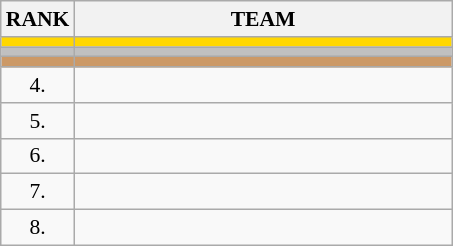<table class="wikitable" style="border-collapse: collapse; font-size: 90%;">
<tr>
<th>RANK</th>
<th align="left" style="width: 17em">TEAM</th>
</tr>
<tr bgcolor=gold>
<td align="center"></td>
<td></td>
</tr>
<tr bgcolor=silver>
<td align="center"></td>
<td></td>
</tr>
<tr bgcolor=cc9966>
<td align="center"></td>
<td></td>
</tr>
<tr>
<td align="center">4.</td>
<td></td>
</tr>
<tr>
<td align="center">5.</td>
<td></td>
</tr>
<tr>
<td align="center">6.</td>
<td></td>
</tr>
<tr>
<td align="center">7.</td>
<td></td>
</tr>
<tr>
<td align="center">8.</td>
<td></td>
</tr>
</table>
